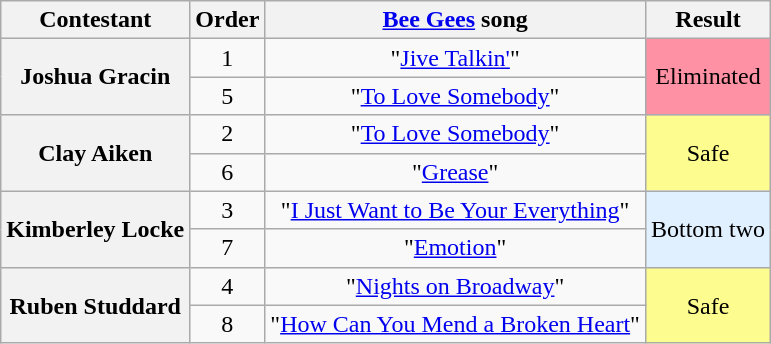<table class="wikitable unsortable" style="text-align:center;">
<tr>
<th scope="col">Contestant</th>
<th scope="col">Order</th>
<th scope="col"><a href='#'>Bee Gees</a> song</th>
<th scope="col">Result</th>
</tr>
<tr>
<th rowspan="2" scope="row">Joshua Gracin</th>
<td>1</td>
<td>"<a href='#'>Jive Talkin'</a>"</td>
<td rowspan="2" bgcolor="FF91A4">Eliminated</td>
</tr>
<tr>
<td>5</td>
<td>"<a href='#'>To Love Somebody</a>"</td>
</tr>
<tr>
<th rowspan="2" scope="row">Clay Aiken</th>
<td>2</td>
<td>"<a href='#'>To Love Somebody</a>"</td>
<td rowspan="2" style="background:#FDFC8F;">Safe</td>
</tr>
<tr>
<td>6</td>
<td>"<a href='#'>Grease</a>"</td>
</tr>
<tr>
<th rowspan="2" scope="row">Kimberley Locke</th>
<td>3</td>
<td>"<a href='#'>I Just Want to Be Your Everything</a>"</td>
<td rowspan="2" style="background:#e0f0ff">Bottom two</td>
</tr>
<tr>
<td>7</td>
<td>"<a href='#'>Emotion</a>"</td>
</tr>
<tr>
<th rowspan="2" scope="row">Ruben Studdard</th>
<td>4</td>
<td>"<a href='#'>Nights on Broadway</a>"</td>
<td rowspan="2" style="background:#FDFC8F;">Safe</td>
</tr>
<tr>
<td>8</td>
<td>"<a href='#'>How Can You Mend a Broken Heart</a>"</td>
</tr>
</table>
